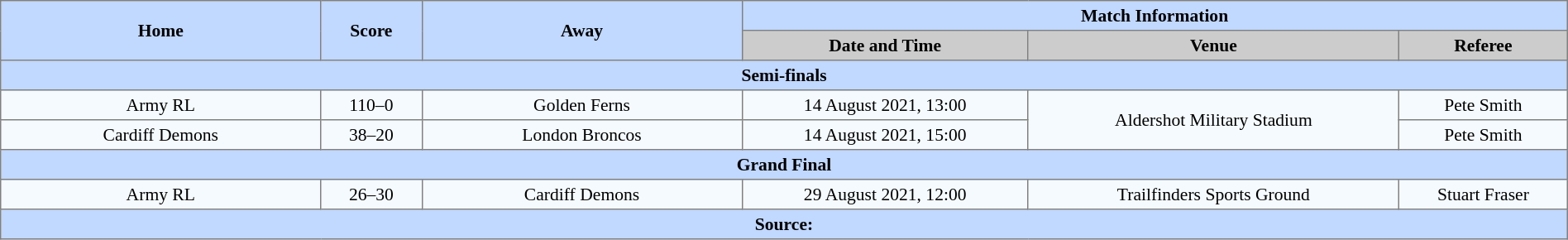<table border=1 style="border-collapse:collapse; font-size:90%; text-align:center;" cellpadding=3 cellspacing=0 width=100%>
<tr style="background:#C1D8ff;">
<th scope="col" rowspan=2 width=19%>Home</th>
<th scope="col" rowspan=2 width=6%>Score</th>
<th scope="col" rowspan=2 width=19%>Away</th>
<th colspan=3>Match Information</th>
</tr>
<tr style="background:#CCCCCC;">
<th scope="col" width=17%>Date and Time</th>
<th scope="col" width=22%>Venue</th>
<th scope="col" width=10%>Referee</th>
</tr>
<tr style="background:#C1D8ff;">
<td colspan=7><strong>Semi-finals</strong></td>
</tr>
<tr style="background:#f5faff;">
<td>Army RL</td>
<td>110–0</td>
<td>Golden Ferns</td>
<td>14 August 2021, 13:00</td>
<td rowspan=2>Aldershot Military Stadium</td>
<td>Pete Smith</td>
</tr>
<tr style="background:#f5faff;">
<td>Cardiff Demons</td>
<td>38–20</td>
<td>London Broncos</td>
<td>14 August 2021, 15:00</td>
<td>Pete Smith</td>
</tr>
<tr style="background:#c1d8ff;">
<td colspan=7><strong>Grand Final</strong></td>
</tr>
<tr style="background:#f5faff;">
<td>Army RL</td>
<td>26–30</td>
<td>Cardiff Demons</td>
<td>29 August 2021, 12:00</td>
<td>Trailfinders Sports Ground</td>
<td>Stuart Fraser</td>
</tr>
<tr style="background:#c1d8ff;">
<th colspan=7>Source:</th>
</tr>
</table>
